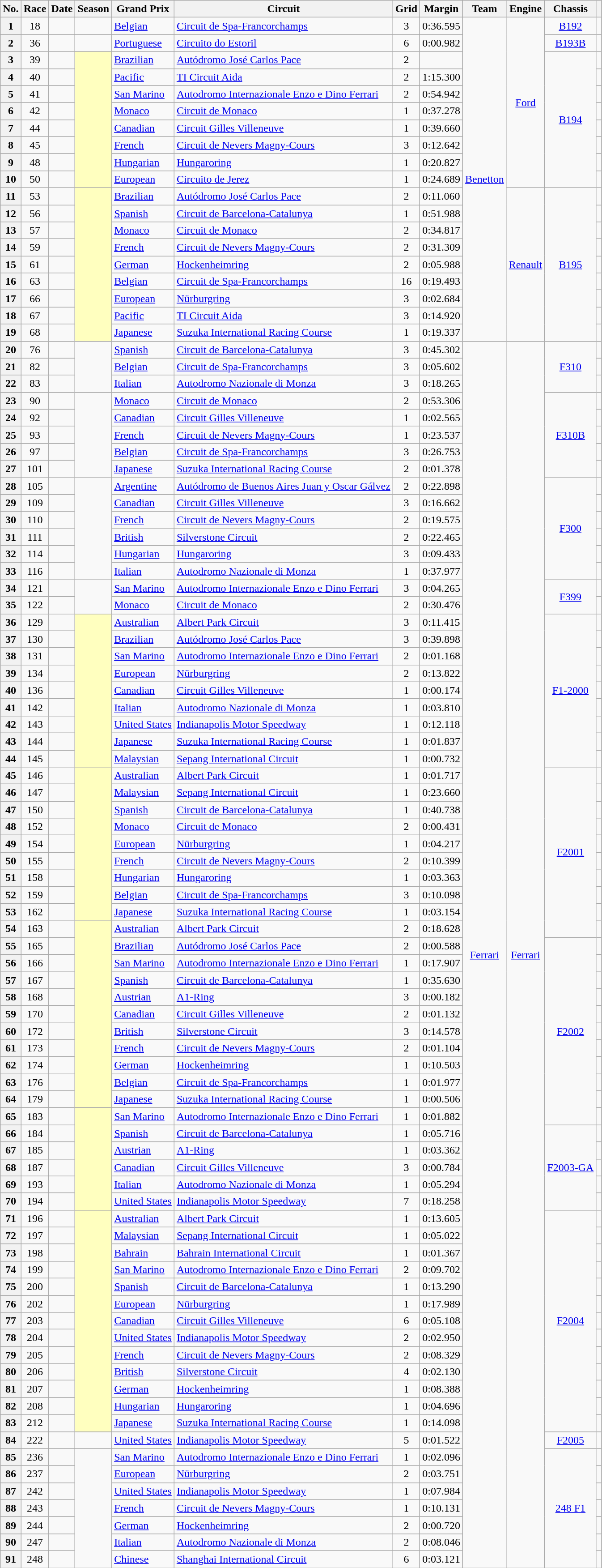<table class="wikitable plainrowheaders sortable" style="font-size:100%">
<tr>
<th scope="col">No.</th>
<th scope="col">Race</th>
<th scope="col">Date</th>
<th scope="col">Season</th>
<th scope="col">Grand Prix</th>
<th scope="col">Circuit</th>
<th scope="col" data-sort-type="number">Grid</th>
<th scope="col">Margin</th>
<th scope="col">Team</th>
<th scope="col">Engine</th>
<th scope="col">Chassis</th>
<th scope="col" class="unsortable"></th>
</tr>
<tr>
<th scope="row" style="text-align:center;"><strong>1</strong></th>
<td style="text-align:center;">18</td>
<td></td>
<td style="text-align:center;"></td>
<td><a href='#'>Belgian</a></td>
<td><a href='#'>Circuit de Spa-Francorchamps</a></td>
<td style="text-align:center;">3</td>
<td style="text-align:center;">0:36.595</td>
<td rowspan="19" style="text-align:center;"><a href='#'>Benetton</a></td>
<td rowspan="10" style="text-align:center;"><a href='#'>Ford</a></td>
<td style="text-align:center;"><a href='#'>B192</a></td>
<td style="text-align:center;"></td>
</tr>
<tr>
<th scope="row" style="text-align:center;"><strong>2</strong></th>
<td style="text-align:center;">36</td>
<td></td>
<td style="text-align:center;"></td>
<td><a href='#'>Portuguese</a></td>
<td><a href='#'>Circuito do Estoril</a></td>
<td style="text-align:center;">6</td>
<td style="text-align:center;">0:00.982</td>
<td style="text-align:center;"><a href='#'>B193B</a></td>
<td style="text-align:center;"></td>
</tr>
<tr>
<th scope="row" style="text-align:center;"><strong>3</strong></th>
<td style="text-align:center;">39</td>
<td></td>
<td rowspan="8" style="text-align:center;" bgcolor="#ffffbf"><sup></sup></td>
<td><a href='#'>Brazilian</a></td>
<td><a href='#'>Autódromo José Carlos Pace</a></td>
<td style="text-align:center;">2</td>
<td style="text-align:center;"></td>
<td rowspan="8" style="text-align:center;"><a href='#'>B194</a></td>
<td style="text-align:center;"></td>
</tr>
<tr>
<th scope="row" style="text-align:center;"><strong>4</strong></th>
<td style="text-align:center;">40</td>
<td></td>
<td><a href='#'>Pacific</a></td>
<td><a href='#'>TI Circuit Aida</a></td>
<td style="text-align:center;">2</td>
<td style="text-align:center;">1:15.300</td>
<td style="text-align:center;"></td>
</tr>
<tr>
<th scope="row" style="text-align:center;"><strong>5</strong></th>
<td style="text-align:center;">41</td>
<td></td>
<td><a href='#'>San Marino</a></td>
<td><a href='#'>Autodromo Internazionale Enzo e Dino Ferrari</a></td>
<td style="text-align:center;">2</td>
<td style="text-align:center;">0:54.942</td>
<td style="text-align:center;"></td>
</tr>
<tr>
<th scope="row" style="text-align:center;"><strong>6</strong></th>
<td style="text-align:center;">42</td>
<td></td>
<td><a href='#'>Monaco</a></td>
<td><a href='#'>Circuit de Monaco</a></td>
<td style="text-align:center;">1</td>
<td style="text-align:center;">0:37.278</td>
<td style="text-align:center;"></td>
</tr>
<tr>
<th scope="row" style="text-align:center;"><strong>7</strong></th>
<td style="text-align:center;">44</td>
<td></td>
<td><a href='#'>Canadian</a></td>
<td><a href='#'>Circuit Gilles Villeneuve</a></td>
<td style="text-align:center;">1</td>
<td style="text-align:center;">0:39.660</td>
<td style="text-align:center;"></td>
</tr>
<tr>
<th scope="row" style="text-align:center;"><strong>8</strong></th>
<td style="text-align:center;">45</td>
<td></td>
<td><a href='#'>French</a></td>
<td><a href='#'>Circuit de Nevers Magny-Cours</a></td>
<td style="text-align:center;">3</td>
<td style="text-align:center;">0:12.642</td>
<td style="text-align:center;"></td>
</tr>
<tr>
<th scope="row" style="text-align:center;"><strong>9</strong></th>
<td style="text-align:center;">48</td>
<td></td>
<td><a href='#'>Hungarian</a></td>
<td><a href='#'>Hungaroring</a></td>
<td style="text-align:center;">1</td>
<td style="text-align:center;">0:20.827</td>
<td style="text-align:center;"></td>
</tr>
<tr>
<th scope="row" style="text-align:center;"><strong>10</strong></th>
<td style="text-align:center;">50</td>
<td></td>
<td><a href='#'>European</a></td>
<td><a href='#'>Circuito de Jerez</a></td>
<td style="text-align:center;">1</td>
<td style="text-align:center;">0:24.689</td>
<td style="text-align:center;"></td>
</tr>
<tr>
<th scope="row" style="text-align:center;"><strong>11</strong></th>
<td style="text-align:center;">53</td>
<td></td>
<td rowspan="9" style="text-align:center;" bgcolor="#ffffbf"><sup></sup></td>
<td><a href='#'>Brazilian</a></td>
<td><a href='#'>Autódromo José Carlos Pace</a></td>
<td style="text-align:center;">2</td>
<td style="text-align:center;">0:11.060</td>
<td rowspan="9" style="text-align:center;"><a href='#'>Renault</a></td>
<td rowspan="9" style="text-align:center;"><a href='#'>B195</a></td>
<td style="text-align:center;"></td>
</tr>
<tr>
<th scope="row" style="text-align:center;"><strong>12</strong></th>
<td style="text-align:center;">56</td>
<td></td>
<td><a href='#'>Spanish</a></td>
<td><a href='#'>Circuit de Barcelona-Catalunya</a></td>
<td style="text-align:center;">1</td>
<td style="text-align:center;">0:51.988</td>
<td style="text-align:center;"></td>
</tr>
<tr>
<th scope="row" style="text-align:center;"><strong>13</strong></th>
<td style="text-align:center;">57</td>
<td></td>
<td><a href='#'>Monaco</a></td>
<td><a href='#'>Circuit de Monaco</a></td>
<td style="text-align:center;">2</td>
<td style="text-align:center;">0:34.817</td>
<td style="text-align:center;"></td>
</tr>
<tr>
<th scope="row" style="text-align:center;"><strong>14</strong></th>
<td style="text-align:center;">59</td>
<td></td>
<td><a href='#'>French</a></td>
<td><a href='#'>Circuit de Nevers Magny-Cours</a></td>
<td style="text-align:center;">2</td>
<td style="text-align:center;">0:31.309</td>
<td style="text-align:center;"></td>
</tr>
<tr>
<th scope="row" style="text-align:center;"><strong>15</strong></th>
<td style="text-align:center;">61</td>
<td></td>
<td><a href='#'>German</a></td>
<td><a href='#'>Hockenheimring</a></td>
<td style="text-align:center;">2</td>
<td style="text-align:center;">0:05.988</td>
<td style="text-align:center;"></td>
</tr>
<tr>
<th scope="row" style="text-align:center;"><strong>16</strong></th>
<td style="text-align:center;">63</td>
<td></td>
<td><a href='#'>Belgian</a></td>
<td><a href='#'>Circuit de Spa-Francorchamps</a></td>
<td style="text-align:center;">16</td>
<td style="text-align:center;">0:19.493</td>
<td style="text-align:center;"></td>
</tr>
<tr>
<th scope="row" style="text-align:center;"><strong>17</strong></th>
<td style="text-align:center;">66</td>
<td></td>
<td><a href='#'>European</a></td>
<td><a href='#'>Nürburgring</a></td>
<td style="text-align:center;">3</td>
<td style="text-align:center;">0:02.684</td>
<td style="text-align:center;"></td>
</tr>
<tr>
<th scope="row" style="text-align:center;"><strong>18</strong></th>
<td style="text-align:center;">67</td>
<td></td>
<td><a href='#'>Pacific</a></td>
<td><a href='#'>TI Circuit Aida</a></td>
<td style="text-align:center;">3</td>
<td style="text-align:center;">0:14.920</td>
<td style="text-align:center;"></td>
</tr>
<tr>
<th scope="row" style="text-align:center;"><strong>19</strong></th>
<td style="text-align:center;">68</td>
<td></td>
<td><a href='#'>Japanese</a></td>
<td><a href='#'>Suzuka International Racing Course</a></td>
<td style="text-align:center;">1</td>
<td style="text-align:center;">0:19.337</td>
<td style="text-align:center;"></td>
</tr>
<tr>
<th scope="row" style="text-align:center;"><strong>20</strong></th>
<td style="text-align:center;">76</td>
<td></td>
<td rowspan="3" style="text-align:center;"></td>
<td><a href='#'>Spanish</a></td>
<td><a href='#'>Circuit de Barcelona-Catalunya</a></td>
<td style="text-align:center;">3</td>
<td style="text-align:center;">0:45.302</td>
<td rowspan="72" style="text-align:center;"><a href='#'>Ferrari</a></td>
<td rowspan="72" style="text-align:center;"><a href='#'>Ferrari</a></td>
<td rowspan="3" style="text-align:center;"><a href='#'>F310</a></td>
<td style="text-align:center;"></td>
</tr>
<tr>
<th scope="row" style="text-align:center;"><strong>21</strong></th>
<td style="text-align:center;">82</td>
<td></td>
<td><a href='#'>Belgian</a></td>
<td><a href='#'>Circuit de Spa-Francorchamps</a></td>
<td style="text-align:center;">3</td>
<td style="text-align:center;">0:05.602</td>
<td style="text-align:center;"></td>
</tr>
<tr>
<th scope="row" style="text-align:center;"><strong>22</strong></th>
<td style="text-align:center;">83</td>
<td></td>
<td><a href='#'>Italian</a></td>
<td><a href='#'>Autodromo Nazionale di Monza</a></td>
<td style="text-align:center;">3</td>
<td style="text-align:center;">0:18.265</td>
<td style="text-align:center;"></td>
</tr>
<tr>
<th scope="row" style="text-align:center;"><strong>23</strong></th>
<td style="text-align:center;">90</td>
<td></td>
<td rowspan="5" style="text-align:center;"></td>
<td><a href='#'>Monaco</a></td>
<td><a href='#'>Circuit de Monaco</a></td>
<td style="text-align:center;">2</td>
<td style="text-align:center;">0:53.306</td>
<td rowspan="5" style="text-align:center;"><a href='#'>F310B</a></td>
<td style="text-align:center;"></td>
</tr>
<tr>
<th scope="row" style="text-align:center;"><strong>24</strong></th>
<td style="text-align:center;">92</td>
<td></td>
<td><a href='#'>Canadian</a></td>
<td><a href='#'>Circuit Gilles Villeneuve</a></td>
<td style="text-align:center;">1</td>
<td style="text-align:center;">0:02.565</td>
<td style="text-align:center;"></td>
</tr>
<tr>
<th scope="row" style="text-align:center;"><strong>25</strong></th>
<td style="text-align:center;">93</td>
<td></td>
<td><a href='#'>French</a></td>
<td><a href='#'>Circuit de Nevers Magny-Cours</a></td>
<td style="text-align:center;">1</td>
<td style="text-align:center;">0:23.537</td>
<td style="text-align:center;"></td>
</tr>
<tr>
<th scope="row" style="text-align:center;"><strong>26</strong></th>
<td style="text-align:center;">97</td>
<td></td>
<td><a href='#'>Belgian</a></td>
<td><a href='#'>Circuit de Spa-Francorchamps</a></td>
<td style="text-align:center;">3</td>
<td style="text-align:center;">0:26.753</td>
<td style="text-align:center;"></td>
</tr>
<tr>
<th scope="row" style="text-align:center;"><strong>27</strong></th>
<td style="text-align:center;">101</td>
<td></td>
<td><a href='#'>Japanese</a></td>
<td><a href='#'>Suzuka International Racing Course</a></td>
<td style="text-align:center;">2</td>
<td style="text-align:center;">0:01.378</td>
<td style="text-align:center;"></td>
</tr>
<tr>
<th scope="row" style="text-align:center;"><strong>28</strong></th>
<td style="text-align:center;">105</td>
<td></td>
<td rowspan="6" style="text-align:center;"></td>
<td><a href='#'>Argentine</a></td>
<td><a href='#'>Autódromo de Buenos Aires Juan y Oscar Gálvez</a></td>
<td style="text-align:center;">2</td>
<td style="text-align:center;">0:22.898</td>
<td rowspan="6" style="text-align:center;"><a href='#'>F300</a></td>
<td style="text-align:center;"></td>
</tr>
<tr>
<th scope="row" style="text-align:center;"><strong>29</strong></th>
<td style="text-align:center;">109</td>
<td></td>
<td><a href='#'>Canadian</a></td>
<td><a href='#'>Circuit Gilles Villeneuve</a></td>
<td style="text-align:center;">3</td>
<td style="text-align:center;">0:16.662</td>
<td style="text-align:center;"></td>
</tr>
<tr>
<th scope="row" style="text-align:center;"><strong>30</strong></th>
<td style="text-align:center;">110</td>
<td></td>
<td><a href='#'>French</a></td>
<td><a href='#'>Circuit de Nevers Magny-Cours</a></td>
<td style="text-align:center;">2</td>
<td style="text-align:center;">0:19.575</td>
<td style="text-align:center;"></td>
</tr>
<tr>
<th scope="row" style="text-align:center;"><strong>31</strong></th>
<td style="text-align:center;">111</td>
<td></td>
<td><a href='#'>British</a></td>
<td><a href='#'>Silverstone Circuit</a></td>
<td style="text-align:center;">2</td>
<td style="text-align:center;">0:22.465</td>
<td style="text-align:center;"></td>
</tr>
<tr>
<th scope="row" style="text-align:center;"><strong>32</strong></th>
<td style="text-align:center;">114</td>
<td></td>
<td><a href='#'>Hungarian</a></td>
<td><a href='#'>Hungaroring</a></td>
<td style="text-align:center;">3</td>
<td style="text-align:center;">0:09.433</td>
<td style="text-align:center;"></td>
</tr>
<tr>
<th scope="row" style="text-align:center;"><strong>33</strong></th>
<td style="text-align:center;">116</td>
<td></td>
<td><a href='#'>Italian</a></td>
<td><a href='#'>Autodromo Nazionale di Monza</a></td>
<td style="text-align:center;">1</td>
<td style="text-align:center;">0:37.977</td>
<td style="text-align:center;"></td>
</tr>
<tr>
<th scope="row" style="text-align:center;"><strong>34</strong></th>
<td style="text-align:center;">121</td>
<td></td>
<td rowspan="2" style="text-align:center;"></td>
<td><a href='#'>San Marino</a></td>
<td><a href='#'>Autodromo Internazionale Enzo e Dino Ferrari</a></td>
<td style="text-align:center;">3</td>
<td style="text-align:center;">0:04.265</td>
<td rowspan="2" style="text-align:center;"><a href='#'>F399</a></td>
<td style="text-align:center;"></td>
</tr>
<tr>
<th scope="row" style="text-align:center;"><strong>35</strong></th>
<td style="text-align:center;">122</td>
<td></td>
<td><a href='#'>Monaco</a></td>
<td><a href='#'>Circuit de Monaco</a></td>
<td style="text-align:center;">2</td>
<td style="text-align:center;">0:30.476</td>
<td style="text-align:center;"></td>
</tr>
<tr>
<th scope="row" style="text-align:center;"><strong>36</strong></th>
<td style="text-align:center;">129</td>
<td></td>
<td rowspan="9" style="text-align:center;" bgcolor="#ffffbf"><sup></sup></td>
<td><a href='#'>Australian</a></td>
<td><a href='#'>Albert Park Circuit</a></td>
<td style="text-align:center;">3</td>
<td style="text-align:center;">0:11.415</td>
<td rowspan="9" style="text-align:center;"><a href='#'>F1-2000</a></td>
<td style="text-align:center;"></td>
</tr>
<tr>
<th scope="row" style="text-align:center;"><strong>37</strong></th>
<td style="text-align:center;">130</td>
<td></td>
<td><a href='#'>Brazilian</a></td>
<td><a href='#'>Autódromo José Carlos Pace</a></td>
<td style="text-align:center;">3</td>
<td style="text-align:center;">0:39.898</td>
<td style="text-align:center;"></td>
</tr>
<tr>
<th scope="row" style="text-align:center;"><strong>38</strong></th>
<td style="text-align:center;">131</td>
<td></td>
<td><a href='#'>San Marino</a></td>
<td><a href='#'>Autodromo Internazionale Enzo e Dino Ferrari</a></td>
<td style="text-align:center;">2</td>
<td style="text-align:center;">0:01.168</td>
<td style="text-align:center;"></td>
</tr>
<tr>
<th scope="row" style="text-align:center;"><strong>39</strong></th>
<td style="text-align:center;">134</td>
<td></td>
<td><a href='#'>European</a></td>
<td><a href='#'>Nürburgring</a></td>
<td style="text-align:center;">2</td>
<td style="text-align:center;">0:13.822</td>
<td style="text-align:center;"></td>
</tr>
<tr>
<th scope="row" style="text-align:center;"><strong>40</strong></th>
<td style="text-align:center;">136</td>
<td></td>
<td><a href='#'>Canadian</a></td>
<td><a href='#'>Circuit Gilles Villeneuve</a></td>
<td style="text-align:center;">1</td>
<td style="text-align:center;">0:00.174</td>
<td style="text-align:center;"></td>
</tr>
<tr>
<th scope="row" style="text-align:center;"><strong>41</strong></th>
<td style="text-align:center;">142</td>
<td></td>
<td><a href='#'>Italian</a></td>
<td><a href='#'>Autodromo Nazionale di Monza</a></td>
<td style="text-align:center;">1</td>
<td style="text-align:center;">0:03.810</td>
<td style="text-align:center;"></td>
</tr>
<tr>
<th scope="row" style="text-align:center;"><strong>42</strong></th>
<td style="text-align:center;">143</td>
<td></td>
<td><a href='#'>United States</a></td>
<td><a href='#'>Indianapolis Motor Speedway</a></td>
<td style="text-align:center;">1</td>
<td style="text-align:center;">0:12.118</td>
<td style="text-align:center;"></td>
</tr>
<tr>
<th scope="row" style="text-align:center;"><strong>43</strong></th>
<td style="text-align:center;">144</td>
<td></td>
<td><a href='#'>Japanese</a></td>
<td><a href='#'>Suzuka International Racing Course</a></td>
<td style="text-align:center;">1</td>
<td style="text-align:center;">0:01.837</td>
<td style="text-align:center;"></td>
</tr>
<tr>
<th scope="row" style="text-align:center;"><strong>44</strong></th>
<td style="text-align:center;">145</td>
<td></td>
<td><a href='#'>Malaysian</a></td>
<td><a href='#'>Sepang International Circuit</a></td>
<td style="text-align:center;">1</td>
<td style="text-align:center;">0:00.732</td>
<td style="text-align:center;"></td>
</tr>
<tr>
<th scope="row" style="text-align:center;"><strong>45</strong></th>
<td style="text-align:center;">146</td>
<td></td>
<td rowspan="9" style="text-align:center;" bgcolor="#ffffbf"><sup></sup></td>
<td><a href='#'>Australian</a></td>
<td><a href='#'>Albert Park Circuit</a></td>
<td style="text-align:center;">1</td>
<td style="text-align:center;">0:01.717</td>
<td rowspan="10" style="text-align:center;"><a href='#'>F2001</a></td>
<td style="text-align:center;"></td>
</tr>
<tr>
<th scope="row" style="text-align:center;"><strong>46</strong></th>
<td style="text-align:center;">147</td>
<td></td>
<td><a href='#'>Malaysian</a></td>
<td><a href='#'>Sepang International Circuit</a></td>
<td style="text-align:center;">1</td>
<td style="text-align:center;">0:23.660</td>
<td style="text-align:center;"></td>
</tr>
<tr>
<th scope="row" style="text-align:center;"><strong>47</strong></th>
<td style="text-align:center;">150</td>
<td></td>
<td><a href='#'>Spanish</a></td>
<td><a href='#'>Circuit de Barcelona-Catalunya</a></td>
<td style="text-align:center;">1</td>
<td style="text-align:center;">0:40.738</td>
<td style="text-align:center;"></td>
</tr>
<tr>
<th scope="row" style="text-align:center;"><strong>48</strong></th>
<td style="text-align:center;">152</td>
<td></td>
<td><a href='#'>Monaco</a></td>
<td><a href='#'>Circuit de Monaco</a></td>
<td style="text-align:center;">2</td>
<td style="text-align:center;">0:00.431</td>
<td style="text-align:center;"></td>
</tr>
<tr>
<th scope="row" style="text-align:center;"><strong>49</strong></th>
<td style="text-align:center;">154</td>
<td></td>
<td><a href='#'>European</a></td>
<td><a href='#'>Nürburgring</a></td>
<td style="text-align:center;">1</td>
<td style="text-align:center;">0:04.217</td>
<td style="text-align:center;"></td>
</tr>
<tr>
<th scope="row" style="text-align:center;"><strong>50</strong></th>
<td style="text-align:center;">155</td>
<td></td>
<td><a href='#'>French</a></td>
<td><a href='#'>Circuit de Nevers Magny-Cours</a></td>
<td style="text-align:center;">2</td>
<td style="text-align:center;">0:10.399</td>
<td style="text-align:center;"></td>
</tr>
<tr>
<th scope="row" style="text-align:center;"><strong>51</strong></th>
<td style="text-align:center;">158</td>
<td></td>
<td><a href='#'>Hungarian</a></td>
<td><a href='#'>Hungaroring</a></td>
<td style="text-align:center;">1</td>
<td style="text-align:center;">0:03.363</td>
<td style="text-align:center;"></td>
</tr>
<tr>
<th scope="row" style="text-align:center;"><strong>52</strong></th>
<td style="text-align:center;">159</td>
<td></td>
<td><a href='#'>Belgian</a></td>
<td><a href='#'>Circuit de Spa-Francorchamps</a></td>
<td style="text-align:center;">3</td>
<td style="text-align:center;">0:10.098</td>
<td style="text-align:center;"></td>
</tr>
<tr>
<th scope="row" style="text-align:center;"><strong>53</strong></th>
<td style="text-align:center;">162</td>
<td></td>
<td><a href='#'>Japanese</a></td>
<td><a href='#'>Suzuka International Racing Course</a></td>
<td style="text-align:center;">1</td>
<td style="text-align:center;">0:03.154</td>
<td style="text-align:center;"></td>
</tr>
<tr>
<th scope="row" style="text-align:center;"><strong>54</strong></th>
<td style="text-align:center;">163</td>
<td></td>
<td rowspan="11" style="text-align:center;" bgcolor="#ffffbf"><sup></sup></td>
<td><a href='#'>Australian</a></td>
<td><a href='#'>Albert Park Circuit</a></td>
<td style="text-align:center;">2</td>
<td style="text-align:center;">0:18.628</td>
<td style="text-align:center;"></td>
</tr>
<tr>
<th scope="row" style="text-align:center;"><strong>55</strong></th>
<td style="text-align:center;">165</td>
<td></td>
<td><a href='#'>Brazilian</a></td>
<td><a href='#'>Autódromo José Carlos Pace</a></td>
<td style="text-align:center;">2</td>
<td style="text-align:center;">0:00.588</td>
<td rowspan="11" style="text-align:center;"><a href='#'>F2002</a></td>
<td style="text-align:center;"></td>
</tr>
<tr>
<th scope="row" style="text-align:center;"><strong>56</strong></th>
<td style="text-align:center;">166</td>
<td></td>
<td><a href='#'>San Marino</a></td>
<td><a href='#'>Autodromo Internazionale Enzo e Dino Ferrari</a></td>
<td style="text-align:center;">1</td>
<td style="text-align:center;">0:17.907</td>
<td style="text-align:center;"></td>
</tr>
<tr>
<th scope="row" style="text-align:center;"><strong>57</strong></th>
<td style="text-align:center;">167</td>
<td></td>
<td><a href='#'>Spanish</a></td>
<td><a href='#'>Circuit de Barcelona-Catalunya</a></td>
<td style="text-align:center;">1</td>
<td style="text-align:center;">0:35.630</td>
<td style="text-align:center;"></td>
</tr>
<tr>
<th scope="row" style="text-align:center;"><strong>58</strong></th>
<td style="text-align:center;">168</td>
<td></td>
<td><a href='#'>Austrian</a></td>
<td><a href='#'>A1-Ring</a></td>
<td style="text-align:center;">3</td>
<td style="text-align:center;">0:00.182</td>
<td style="text-align:center;"></td>
</tr>
<tr>
<th scope="row" style="text-align:center;"><strong>59</strong></th>
<td style="text-align:center;">170</td>
<td></td>
<td><a href='#'>Canadian</a></td>
<td><a href='#'>Circuit Gilles Villeneuve</a></td>
<td style="text-align:center;">2</td>
<td style="text-align:center;">0:01.132</td>
<td style="text-align:center;"></td>
</tr>
<tr>
<th scope="row" style="text-align:center;"><strong>60</strong></th>
<td style="text-align:center;">172</td>
<td></td>
<td><a href='#'>British</a></td>
<td><a href='#'>Silverstone Circuit</a></td>
<td style="text-align:center;">3</td>
<td style="text-align:center;">0:14.578</td>
<td style="text-align:center;"></td>
</tr>
<tr>
<th scope="row" style="text-align:center;"><strong>61</strong></th>
<td style="text-align:center;">173</td>
<td></td>
<td><a href='#'>French</a></td>
<td><a href='#'>Circuit de Nevers Magny-Cours</a></td>
<td style="text-align:center;">2</td>
<td style="text-align:center;">0:01.104</td>
<td style="text-align:center;"></td>
</tr>
<tr>
<th scope="row" style="text-align:center;"><strong>62</strong></th>
<td style="text-align:center;">174</td>
<td></td>
<td><a href='#'>German</a></td>
<td><a href='#'>Hockenheimring</a></td>
<td style="text-align:center;">1</td>
<td style="text-align:center;">0:10.503</td>
<td style="text-align:center;"></td>
</tr>
<tr>
<th scope="row" style="text-align:center;"><strong>63</strong></th>
<td style="text-align:center;">176</td>
<td></td>
<td><a href='#'>Belgian</a></td>
<td><a href='#'>Circuit de Spa-Francorchamps</a></td>
<td style="text-align:center;">1</td>
<td style="text-align:center;">0:01.977</td>
<td style="text-align:center;"></td>
</tr>
<tr>
<th scope="row" style="text-align:center;"><strong>64</strong></th>
<td style="text-align:center;">179</td>
<td></td>
<td><a href='#'>Japanese</a></td>
<td><a href='#'>Suzuka International Racing Course</a></td>
<td style="text-align:center;">1</td>
<td style="text-align:center;">0:00.506</td>
<td style="text-align:center;"></td>
</tr>
<tr>
<th scope="row" style="text-align:center;"><strong>65</strong></th>
<td style="text-align:center;">183</td>
<td></td>
<td rowspan="6" style="text-align:center;" bgcolor="#ffffbf"><sup></sup></td>
<td><a href='#'>San Marino</a></td>
<td><a href='#'>Autodromo Internazionale Enzo e Dino Ferrari</a></td>
<td style="text-align:center;">1</td>
<td style="text-align:center;">0:01.882</td>
<td style="text-align:center;"></td>
</tr>
<tr>
<th scope="row" style="text-align:center;"><strong>66</strong></th>
<td style="text-align:center;">184</td>
<td></td>
<td><a href='#'>Spanish</a></td>
<td><a href='#'>Circuit de Barcelona-Catalunya</a></td>
<td style="text-align:center;">1</td>
<td style="text-align:center;">0:05.716</td>
<td rowspan="5" style="text-align:center;"><a href='#'>F2003-GA</a></td>
<td style="text-align:center;"></td>
</tr>
<tr>
<th scope="row" style="text-align:center;"><strong>67</strong></th>
<td style="text-align:center;">185</td>
<td></td>
<td><a href='#'>Austrian</a></td>
<td><a href='#'>A1-Ring</a></td>
<td style="text-align:center;">1</td>
<td style="text-align:center;">0:03.362</td>
<td style="text-align:center;"></td>
</tr>
<tr>
<th scope="row" style="text-align:center;"><strong>68</strong></th>
<td style="text-align:center;">187</td>
<td></td>
<td><a href='#'>Canadian</a></td>
<td><a href='#'>Circuit Gilles Villeneuve</a></td>
<td style="text-align:center;">3</td>
<td style="text-align:center;">0:00.784</td>
<td style="text-align:center;"></td>
</tr>
<tr>
<th scope="row" style="text-align:center;"><strong>69</strong></th>
<td style="text-align:center;">193</td>
<td></td>
<td><a href='#'>Italian</a></td>
<td><a href='#'>Autodromo Nazionale di Monza</a></td>
<td style="text-align:center;">1</td>
<td style="text-align:center;">0:05.294</td>
<td style="text-align:center;"></td>
</tr>
<tr>
<th scope="row" style="text-align:center;"><strong>70</strong></th>
<td style="text-align:center;">194</td>
<td></td>
<td><a href='#'>United States</a></td>
<td><a href='#'>Indianapolis Motor Speedway</a></td>
<td style="text-align:center;">7</td>
<td style="text-align:center;">0:18.258</td>
<td style="text-align:center;"></td>
</tr>
<tr>
<th scope="row" style="text-align:center;"><strong>71</strong></th>
<td style="text-align:center;">196</td>
<td></td>
<td rowspan="13" style="text-align:center;" bgcolor="#ffffbf"><sup></sup></td>
<td><a href='#'>Australian</a></td>
<td><a href='#'>Albert Park Circuit</a></td>
<td style="text-align:center;">1</td>
<td style="text-align:center;">0:13.605</td>
<td rowspan="13" style="text-align:center;"><a href='#'>F2004</a></td>
<td style="text-align:center;"></td>
</tr>
<tr>
<th scope="row" style="text-align:center;"><strong>72</strong></th>
<td style="text-align:center;">197</td>
<td></td>
<td><a href='#'>Malaysian</a></td>
<td><a href='#'>Sepang International Circuit</a></td>
<td style="text-align:center;">1</td>
<td style="text-align:center;">0:05.022</td>
<td style="text-align:center;"></td>
</tr>
<tr>
<th scope="row" style="text-align:center;"><strong>73</strong></th>
<td style="text-align:center;">198</td>
<td></td>
<td><a href='#'>Bahrain</a></td>
<td><a href='#'>Bahrain International Circuit</a></td>
<td style="text-align:center;">1</td>
<td style="text-align:center;">0:01.367</td>
<td style="text-align:center;"></td>
</tr>
<tr>
<th scope="row" style="text-align:center;"><strong>74</strong></th>
<td style="text-align:center;">199</td>
<td></td>
<td><a href='#'>San Marino</a></td>
<td><a href='#'>Autodromo Internazionale Enzo e Dino Ferrari</a></td>
<td style="text-align:center;">2</td>
<td style="text-align:center;">0:09.702</td>
<td style="text-align:center;"></td>
</tr>
<tr>
<th scope="row" style="text-align:center;"><strong>75</strong></th>
<td style="text-align:center;">200</td>
<td></td>
<td><a href='#'>Spanish</a></td>
<td><a href='#'>Circuit de Barcelona-Catalunya</a></td>
<td style="text-align:center;">1</td>
<td style="text-align:center;">0:13.290</td>
<td style="text-align:center;"></td>
</tr>
<tr>
<th scope="row" style="text-align:center;"><strong>76</strong></th>
<td style="text-align:center;">202</td>
<td></td>
<td><a href='#'>European</a></td>
<td><a href='#'>Nürburgring</a></td>
<td style="text-align:center;">1</td>
<td style="text-align:center;">0:17.989</td>
<td style="text-align:center;"></td>
</tr>
<tr>
<th scope="row" style="text-align:center;"><strong>77</strong></th>
<td style="text-align:center;">203</td>
<td></td>
<td><a href='#'>Canadian</a></td>
<td><a href='#'>Circuit Gilles Villeneuve</a></td>
<td style="text-align:center;">6</td>
<td style="text-align:center;">0:05.108</td>
<td style="text-align:center;"></td>
</tr>
<tr>
<th scope="row" style="text-align:center;"><strong>78</strong></th>
<td style="text-align:center;">204</td>
<td></td>
<td><a href='#'>United States</a></td>
<td><a href='#'>Indianapolis Motor Speedway</a></td>
<td style="text-align:center;">2</td>
<td style="text-align:center;">0:02.950</td>
<td style="text-align:center;"></td>
</tr>
<tr>
<th scope="row" style="text-align:center;"><strong>79</strong></th>
<td style="text-align:center;">205</td>
<td></td>
<td><a href='#'>French</a></td>
<td><a href='#'>Circuit de Nevers Magny-Cours</a></td>
<td style="text-align:center;">2</td>
<td style="text-align:center;">0:08.329</td>
<td style="text-align:center;"></td>
</tr>
<tr>
<th scope="row" style="text-align:center;"><strong>80</strong></th>
<td style="text-align:center;">206</td>
<td></td>
<td><a href='#'>British</a></td>
<td><a href='#'>Silverstone Circuit</a></td>
<td style="text-align:center;">4</td>
<td style="text-align:center;">0:02.130</td>
<td style="text-align:center;"></td>
</tr>
<tr>
<th scope="row" style="text-align:center;"><strong>81</strong></th>
<td style="text-align:center;">207</td>
<td></td>
<td><a href='#'>German</a></td>
<td><a href='#'>Hockenheimring</a></td>
<td style="text-align:center;">1</td>
<td style="text-align:center;">0:08.388</td>
<td style="text-align:center;"></td>
</tr>
<tr>
<th scope="row" style="text-align:center;"><strong>82</strong></th>
<td style="text-align:center;">208</td>
<td></td>
<td><a href='#'>Hungarian</a></td>
<td><a href='#'>Hungaroring</a></td>
<td style="text-align:center;">1</td>
<td style="text-align:center;">0:04.696</td>
<td style="text-align:center;"></td>
</tr>
<tr>
<th scope="row" style="text-align:center;"><strong>83</strong></th>
<td style="text-align:center;">212</td>
<td></td>
<td><a href='#'>Japanese</a></td>
<td><a href='#'>Suzuka International Racing Course</a></td>
<td style="text-align:center;">1</td>
<td style="text-align:center;">0:14.098</td>
<td style="text-align:center;"></td>
</tr>
<tr>
<th scope="row" style="text-align:center;"><strong>84</strong></th>
<td style="text-align:center;">222</td>
<td></td>
<td style="text-align:center;"></td>
<td><a href='#'>United States</a></td>
<td><a href='#'>Indianapolis Motor Speedway</a></td>
<td style="text-align:center;">5</td>
<td style="text-align:center;">0:01.522</td>
<td style="text-align:center;"><a href='#'>F2005</a></td>
<td style="text-align:center;"></td>
</tr>
<tr>
<th scope="row" style="text-align:center;"><strong>85</strong></th>
<td style="text-align:center;">236</td>
<td></td>
<td rowspan="7" style="text-align:center;"></td>
<td><a href='#'>San Marino</a></td>
<td><a href='#'>Autodromo Internazionale Enzo e Dino Ferrari</a></td>
<td style="text-align:center;">1</td>
<td style="text-align:center;">0:02.096</td>
<td rowspan="7" style="text-align:center;"><a href='#'>248 F1</a></td>
<td style="text-align:center;"></td>
</tr>
<tr>
<th scope="row" style="text-align:center;"><strong>86</strong></th>
<td style="text-align:center;">237</td>
<td></td>
<td><a href='#'>European</a></td>
<td><a href='#'>Nürburgring</a></td>
<td style="text-align:center;">2</td>
<td style="text-align:center;">0:03.751</td>
<td style="text-align:center;"></td>
</tr>
<tr>
<th scope="row" style="text-align:center;"><strong>87</strong></th>
<td style="text-align:center;">242</td>
<td></td>
<td><a href='#'>United States</a></td>
<td><a href='#'>Indianapolis Motor Speedway</a></td>
<td style="text-align:center;">1</td>
<td style="text-align:center;">0:07.984</td>
<td style="text-align:center;"></td>
</tr>
<tr>
<th scope="row" style="text-align:center;"><strong>88</strong></th>
<td style="text-align:center;">243</td>
<td></td>
<td><a href='#'>French</a></td>
<td><a href='#'>Circuit de Nevers Magny-Cours</a></td>
<td style="text-align:center;">1</td>
<td style="text-align:center;">0:10.131</td>
<td style="text-align:center;"></td>
</tr>
<tr>
<th scope="row" style="text-align:center;"><strong>89</strong></th>
<td style="text-align:center;">244</td>
<td></td>
<td><a href='#'>German</a></td>
<td><a href='#'>Hockenheimring</a></td>
<td style="text-align:center;">2</td>
<td style="text-align:center;">0:00.720</td>
<td style="text-align:center;"></td>
</tr>
<tr>
<th scope="row" style="text-align:center;"><strong>90</strong></th>
<td style="text-align:center;">247</td>
<td></td>
<td><a href='#'>Italian</a></td>
<td><a href='#'>Autodromo Nazionale di Monza</a></td>
<td style="text-align:center;">2</td>
<td style="text-align:center;">0:08.046</td>
<td style="text-align:center;"></td>
</tr>
<tr>
<th scope="row" style="text-align:center;"><strong>91</strong></th>
<td style="text-align:center;">248</td>
<td></td>
<td><a href='#'>Chinese</a></td>
<td><a href='#'>Shanghai International Circuit</a></td>
<td style="text-align:center;">6</td>
<td style="text-align:center;">0:03.121</td>
<td style="text-align:center;"></td>
</tr>
</table>
